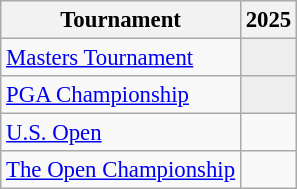<table class="wikitable" style="font-size:95%;text-align:center;">
<tr>
<th>Tournament</th>
<th>2025</th>
</tr>
<tr>
<td align=left><a href='#'>Masters Tournament</a></td>
<td style="background:#eeeeee;"></td>
</tr>
<tr>
<td align=left><a href='#'>PGA Championship</a></td>
<td style="background:#eeeeee;"></td>
</tr>
<tr>
<td align=left><a href='#'>U.S. Open</a></td>
<td></td>
</tr>
<tr>
<td align=left><a href='#'>The Open Championship</a></td>
<td></td>
</tr>
</table>
